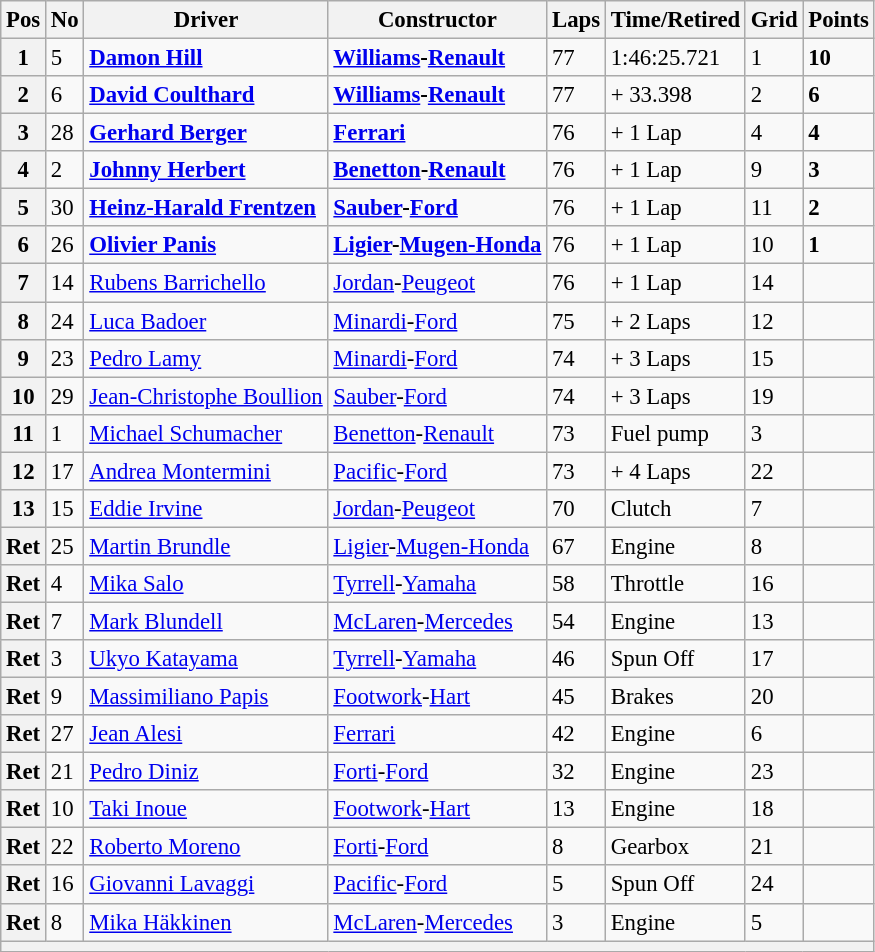<table class="wikitable" style="font-size: 95%;">
<tr>
<th>Pos</th>
<th>No</th>
<th>Driver</th>
<th>Constructor</th>
<th>Laps</th>
<th>Time/Retired</th>
<th>Grid</th>
<th>Points</th>
</tr>
<tr>
<th>1</th>
<td>5</td>
<td> <strong><a href='#'>Damon Hill</a></strong></td>
<td><strong><a href='#'>Williams</a>-<a href='#'>Renault</a></strong></td>
<td>77</td>
<td>1:46:25.721</td>
<td>1</td>
<td><strong>10</strong></td>
</tr>
<tr>
<th>2</th>
<td>6</td>
<td> <strong><a href='#'>David Coulthard</a></strong></td>
<td><strong><a href='#'>Williams</a>-<a href='#'>Renault</a></strong></td>
<td>77</td>
<td>+ 33.398</td>
<td>2</td>
<td><strong>6</strong></td>
</tr>
<tr>
<th>3</th>
<td>28</td>
<td> <strong><a href='#'>Gerhard Berger</a></strong></td>
<td><strong><a href='#'>Ferrari</a></strong></td>
<td>76</td>
<td>+ 1 Lap</td>
<td>4</td>
<td><strong>4</strong></td>
</tr>
<tr>
<th>4</th>
<td>2</td>
<td> <strong><a href='#'>Johnny Herbert</a></strong></td>
<td><strong><a href='#'>Benetton</a>-<a href='#'>Renault</a></strong></td>
<td>76</td>
<td>+ 1 Lap</td>
<td>9</td>
<td><strong>3</strong></td>
</tr>
<tr>
<th>5</th>
<td>30</td>
<td> <strong><a href='#'>Heinz-Harald Frentzen</a></strong></td>
<td><strong><a href='#'>Sauber</a>-<a href='#'>Ford</a></strong></td>
<td>76</td>
<td>+ 1 Lap</td>
<td>11</td>
<td><strong>2</strong></td>
</tr>
<tr>
<th>6</th>
<td>26</td>
<td> <strong><a href='#'>Olivier Panis</a></strong></td>
<td><strong><a href='#'>Ligier</a>-<a href='#'>Mugen-Honda</a></strong></td>
<td>76</td>
<td>+ 1 Lap</td>
<td>10</td>
<td><strong>1</strong></td>
</tr>
<tr>
<th>7</th>
<td>14</td>
<td> <a href='#'>Rubens Barrichello</a></td>
<td><a href='#'>Jordan</a>-<a href='#'>Peugeot</a></td>
<td>76</td>
<td>+ 1 Lap</td>
<td>14</td>
<td> </td>
</tr>
<tr>
<th>8</th>
<td>24</td>
<td> <a href='#'>Luca Badoer</a></td>
<td><a href='#'>Minardi</a>-<a href='#'>Ford</a></td>
<td>75</td>
<td>+ 2 Laps</td>
<td>12</td>
<td> </td>
</tr>
<tr>
<th>9</th>
<td>23</td>
<td> <a href='#'>Pedro Lamy</a></td>
<td><a href='#'>Minardi</a>-<a href='#'>Ford</a></td>
<td>74</td>
<td>+ 3 Laps</td>
<td>15</td>
<td> </td>
</tr>
<tr>
<th>10</th>
<td>29</td>
<td> <a href='#'>Jean-Christophe Boullion</a></td>
<td><a href='#'>Sauber</a>-<a href='#'>Ford</a></td>
<td>74</td>
<td>+ 3 Laps</td>
<td>19</td>
<td> </td>
</tr>
<tr>
<th>11</th>
<td>1</td>
<td> <a href='#'>Michael Schumacher</a></td>
<td><a href='#'>Benetton</a>-<a href='#'>Renault</a></td>
<td>73</td>
<td>Fuel pump</td>
<td>3</td>
<td> </td>
</tr>
<tr>
<th>12</th>
<td>17</td>
<td> <a href='#'>Andrea Montermini</a></td>
<td><a href='#'>Pacific</a>-<a href='#'>Ford</a></td>
<td>73</td>
<td>+ 4 Laps</td>
<td>22</td>
<td> </td>
</tr>
<tr>
<th>13</th>
<td>15</td>
<td> <a href='#'>Eddie Irvine</a></td>
<td><a href='#'>Jordan</a>-<a href='#'>Peugeot</a></td>
<td>70</td>
<td>Clutch</td>
<td>7</td>
<td> </td>
</tr>
<tr>
<th>Ret</th>
<td>25</td>
<td> <a href='#'>Martin Brundle</a></td>
<td><a href='#'>Ligier</a>-<a href='#'>Mugen-Honda</a></td>
<td>67</td>
<td>Engine</td>
<td>8</td>
<td> </td>
</tr>
<tr>
<th>Ret</th>
<td>4</td>
<td> <a href='#'>Mika Salo</a></td>
<td><a href='#'>Tyrrell</a>-<a href='#'>Yamaha</a></td>
<td>58</td>
<td>Throttle</td>
<td>16</td>
<td> </td>
</tr>
<tr>
<th>Ret</th>
<td>7</td>
<td> <a href='#'>Mark Blundell</a></td>
<td><a href='#'>McLaren</a>-<a href='#'>Mercedes</a></td>
<td>54</td>
<td>Engine</td>
<td>13</td>
<td> </td>
</tr>
<tr>
<th>Ret</th>
<td>3</td>
<td> <a href='#'>Ukyo Katayama</a></td>
<td><a href='#'>Tyrrell</a>-<a href='#'>Yamaha</a></td>
<td>46</td>
<td>Spun Off</td>
<td>17</td>
<td> </td>
</tr>
<tr>
<th>Ret</th>
<td>9</td>
<td> <a href='#'>Massimiliano Papis</a></td>
<td><a href='#'>Footwork</a>-<a href='#'>Hart</a></td>
<td>45</td>
<td>Brakes</td>
<td>20</td>
<td> </td>
</tr>
<tr>
<th>Ret</th>
<td>27</td>
<td> <a href='#'>Jean Alesi</a></td>
<td><a href='#'>Ferrari</a></td>
<td>42</td>
<td>Engine</td>
<td>6</td>
<td> </td>
</tr>
<tr>
<th>Ret</th>
<td>21</td>
<td> <a href='#'>Pedro Diniz</a></td>
<td><a href='#'>Forti</a>-<a href='#'>Ford</a></td>
<td>32</td>
<td>Engine</td>
<td>23</td>
<td> </td>
</tr>
<tr>
<th>Ret</th>
<td>10</td>
<td> <a href='#'>Taki Inoue</a></td>
<td><a href='#'>Footwork</a>-<a href='#'>Hart</a></td>
<td>13</td>
<td>Engine</td>
<td>18</td>
<td> </td>
</tr>
<tr>
<th>Ret</th>
<td>22</td>
<td> <a href='#'>Roberto Moreno</a></td>
<td><a href='#'>Forti</a>-<a href='#'>Ford</a></td>
<td>8</td>
<td>Gearbox</td>
<td>21</td>
<td> </td>
</tr>
<tr>
<th>Ret</th>
<td>16</td>
<td> <a href='#'>Giovanni Lavaggi</a></td>
<td><a href='#'>Pacific</a>-<a href='#'>Ford</a></td>
<td>5</td>
<td>Spun Off</td>
<td>24</td>
<td> </td>
</tr>
<tr>
<th>Ret</th>
<td>8</td>
<td> <a href='#'>Mika Häkkinen</a></td>
<td><a href='#'>McLaren</a>-<a href='#'>Mercedes</a></td>
<td>3</td>
<td>Engine</td>
<td>5</td>
<td> </td>
</tr>
<tr>
<th colspan="8"></th>
</tr>
</table>
